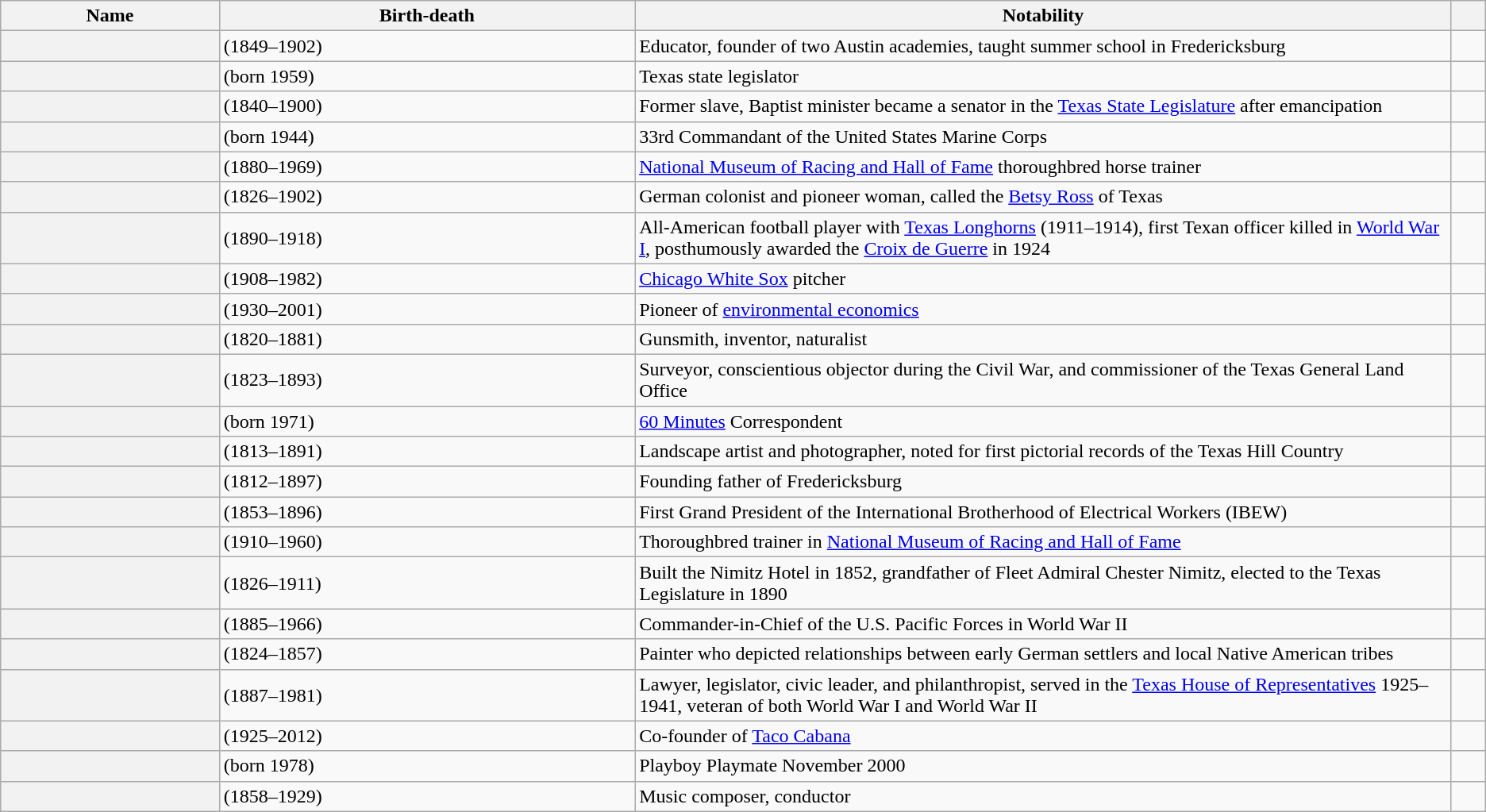<table class="wikitable sortable plainrowheaders">
<tr>
<th scope="col">Name</th>
<th scope="col" class="unsortable">Birth-death</th>
<th scope="col" width = 55% class="unsortable">Notability</th>
<th scope="col" class="unsortable"></th>
</tr>
<tr>
<th scope="row"></th>
<td>(1849–1902)</td>
<td>Educator, founder of two Austin academies, taught summer school in Fredericksburg</td>
<td align="center"></td>
</tr>
<tr>
<th scope="row"></th>
<td>(born 1959)</td>
<td>Texas state legislator</td>
<td align="center"></td>
</tr>
<tr>
<th scope="row"></th>
<td>(1840–1900)</td>
<td>Former slave, Baptist minister became a senator in the <a href='#'>Texas State Legislature</a> after emancipation</td>
<td align="center"></td>
</tr>
<tr>
<th scope="row"></th>
<td>(born 1944)</td>
<td>33rd Commandant of the United States Marine Corps</td>
<td align="center"></td>
</tr>
<tr>
<th scope="row"></th>
<td>(1880–1969)</td>
<td><a href='#'>National Museum of Racing and Hall of Fame</a> thoroughbred horse trainer</td>
<td align="center"></td>
</tr>
<tr>
<th scope="row"></th>
<td>(1826–1902)</td>
<td>German colonist and pioneer woman, called the <a href='#'>Betsy Ross</a> of Texas</td>
<td align="center"></td>
</tr>
<tr>
<th scope="row"></th>
<td>(1890–1918)</td>
<td>All-American football player with <a href='#'>Texas Longhorns</a> (1911–1914), first Texan officer killed in <a href='#'>World War I</a>, posthumously awarded the <a href='#'>Croix de Guerre</a> in 1924</td>
<td align="center"></td>
</tr>
<tr>
<th scope="row"></th>
<td>(1908–1982)</td>
<td><a href='#'>Chicago White Sox</a> pitcher</td>
<td align="center"></td>
</tr>
<tr>
<th scope="row"></th>
<td>(1930–2001)</td>
<td>Pioneer of <a href='#'>environmental economics</a></td>
<td align="center"></td>
</tr>
<tr>
<th scope="row"></th>
<td>(1820–1881)</td>
<td>Gunsmith, inventor, naturalist</td>
<td align="center"></td>
</tr>
<tr>
<th scope="row"></th>
<td>(1823–1893)</td>
<td>Surveyor, conscientious objector during the Civil War, and commissioner of the Texas General Land Office</td>
<td align="center"></td>
</tr>
<tr>
<th scope="row"></th>
<td>(born 1971)</td>
<td><a href='#'>60 Minutes</a> Correspondent</td>
<td align="center"></td>
</tr>
<tr>
<th scope="row"></th>
<td>(1813–1891)</td>
<td>Landscape artist and photographer, noted for first pictorial records of the Texas Hill Country</td>
<td align="center"></td>
</tr>
<tr>
<th scope="row"></th>
<td>(1812–1897)</td>
<td>Founding father of Fredericksburg</td>
<td align="center"></td>
</tr>
<tr>
<th scope="row"></th>
<td>(1853–1896)</td>
<td>First Grand President of the International Brotherhood of Electrical Workers (IBEW)</td>
<td align="center"></td>
</tr>
<tr>
<th scope="row"></th>
<td>(1910–1960)</td>
<td>Thoroughbred trainer in <a href='#'>National Museum of Racing and Hall of Fame</a></td>
<td align="center"></td>
</tr>
<tr>
<th scope="row"></th>
<td>(1826–1911)</td>
<td>Built the Nimitz Hotel in 1852, grandfather of Fleet Admiral Chester Nimitz, elected to the Texas Legislature in 1890</td>
<td align="center"></td>
</tr>
<tr>
<th scope="row"></th>
<td>(1885–1966)</td>
<td>Commander-in-Chief of the U.S. Pacific Forces in World War II</td>
<td align="center"></td>
</tr>
<tr>
<th scope="row"></th>
<td>(1824–1857)</td>
<td>Painter who depicted relationships between early German settlers and local Native American tribes</td>
<td align="center"></td>
</tr>
<tr>
<th scope="row"></th>
<td>(1887–1981)</td>
<td>Lawyer, legislator, civic leader, and philanthropist, served in the <a href='#'>Texas House of Representatives</a> 1925–1941,  veteran of both World War I and World War II</td>
<td align="center"></td>
</tr>
<tr>
<th scope="row"></th>
<td>(1925–2012)</td>
<td>Co-founder of <a href='#'>Taco Cabana</a></td>
<td align="center"></td>
</tr>
<tr>
<th scope="row"></th>
<td>(born 1978)</td>
<td>Playboy Playmate November 2000</td>
<td align="center"></td>
</tr>
<tr>
<th scope="row"></th>
<td>(1858–1929)</td>
<td>Music composer, conductor</td>
<td align="center"></td>
</tr>
</table>
